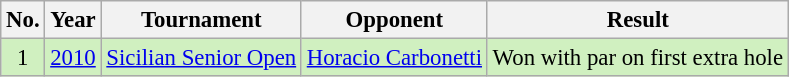<table class="wikitable" style="font-size:95%;">
<tr>
<th>No.</th>
<th>Year</th>
<th>Tournament</th>
<th>Opponent</th>
<th>Result</th>
</tr>
<tr style="background:#D0F0C0;">
<td align=center>1</td>
<td><a href='#'>2010</a></td>
<td><a href='#'>Sicilian Senior Open</a></td>
<td> <a href='#'>Horacio Carbonetti</a></td>
<td>Won with par on first extra hole</td>
</tr>
</table>
